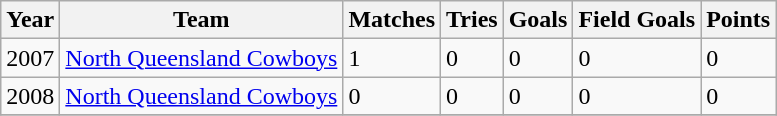<table class="wikitable">
<tr>
<th>Year</th>
<th>Team</th>
<th>Matches</th>
<th>Tries</th>
<th>Goals</th>
<th>Field Goals</th>
<th>Points</th>
</tr>
<tr>
<td>2007</td>
<td> <a href='#'>North Queensland Cowboys</a></td>
<td>1</td>
<td>0</td>
<td>0</td>
<td>0</td>
<td>0</td>
</tr>
<tr>
<td>2008</td>
<td> <a href='#'>North Queensland Cowboys</a></td>
<td>0</td>
<td>0</td>
<td>0</td>
<td>0</td>
<td>0</td>
</tr>
<tr>
</tr>
</table>
